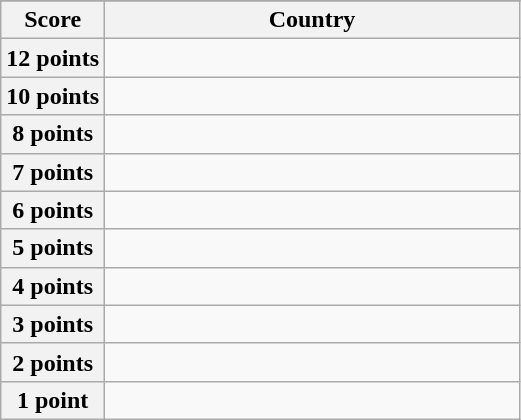<table class="wikitable">
<tr>
</tr>
<tr>
<th scope="col" width="20%">Score</th>
<th scope="col">Country</th>
</tr>
<tr>
<th scope="row">12 points</th>
<td></td>
</tr>
<tr>
<th scope="row">10 points</th>
<td></td>
</tr>
<tr>
<th scope="row">8 points</th>
<td></td>
</tr>
<tr>
<th scope="row">7 points</th>
<td></td>
</tr>
<tr>
<th scope="row">6 points</th>
<td></td>
</tr>
<tr>
<th scope="row">5 points</th>
<td></td>
</tr>
<tr>
<th scope="row">4 points</th>
<td></td>
</tr>
<tr>
<th scope="row">3 points</th>
<td></td>
</tr>
<tr>
<th scope="row">2 points</th>
<td></td>
</tr>
<tr>
<th scope="row">1 point</th>
<td></td>
</tr>
</table>
